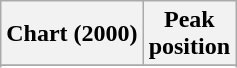<table class="wikitable sortable plainrowheaders">
<tr>
<th>Chart (2000)</th>
<th>Peak<br>position</th>
</tr>
<tr>
</tr>
<tr>
</tr>
<tr>
</tr>
</table>
